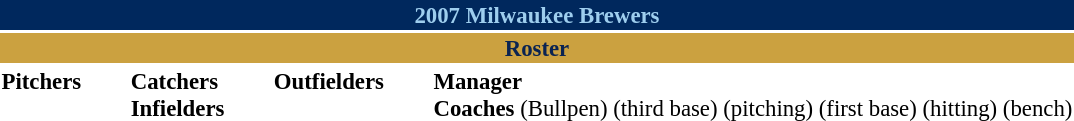<table class="toccolours" style="font-size: 95%;">
<tr>
<th colspan="10" style="background-color: #00285D; color: #9ECEEE; text-align: center;">2007 Milwaukee Brewers</th>
</tr>
<tr>
<td colspan="10" style="background-color: #CBA140; color: #0a2351; text-align: center;"><strong>Roster</strong></td>
</tr>
<tr>
<td valign="top"><strong>Pitchers</strong><br>



















</td>
<td width="25px"></td>
<td valign="top"><strong>Catchers</strong><br>


<strong>Infielders</strong>






</td>
<td width="25px"></td>
<td valign="top"><strong>Outfielders</strong><br>







</td>
<td width="25px"></td>
<td valign="top"><strong>Manager</strong><br> 
<strong>Coaches</strong>
 (Bullpen)
 (third base)
   (pitching)
 (first base)
 (hitting)
 (bench)</td>
</tr>
<tr>
</tr>
</table>
